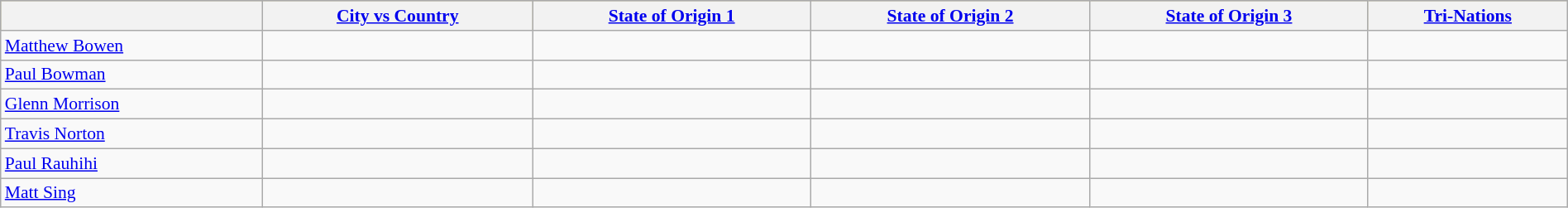<table class="wikitable"  style="width:100%; font-size:90%;">
<tr style="background:#bdb76b;">
<th></th>
<th><a href='#'>City vs Country</a></th>
<th><a href='#'>State of Origin 1</a></th>
<th><a href='#'>State of Origin 2</a></th>
<th><a href='#'>State of Origin 3</a></th>
<th><a href='#'>Tri-Nations</a></th>
</tr>
<tr>
<td><a href='#'>Matthew Bowen</a></td>
<td></td>
<td></td>
<td></td>
<td></td>
<td></td>
</tr>
<tr>
<td><a href='#'>Paul Bowman</a></td>
<td></td>
<td></td>
<td></td>
<td></td>
<td></td>
</tr>
<tr>
<td><a href='#'>Glenn Morrison</a></td>
<td></td>
<td></td>
<td></td>
<td></td>
<td></td>
</tr>
<tr>
<td><a href='#'>Travis Norton</a></td>
<td></td>
<td></td>
<td></td>
<td></td>
<td></td>
</tr>
<tr>
<td><a href='#'>Paul Rauhihi</a></td>
<td></td>
<td></td>
<td></td>
<td></td>
<td></td>
</tr>
<tr>
<td><a href='#'>Matt Sing</a></td>
<td></td>
<td></td>
<td></td>
<td></td>
<td></td>
</tr>
</table>
